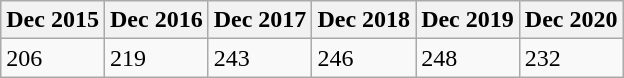<table class="wikitable">
<tr>
<th>Dec 2015</th>
<th>Dec 2016</th>
<th>Dec 2017</th>
<th>Dec 2018</th>
<th>Dec 2019</th>
<th>Dec 2020</th>
</tr>
<tr>
<td>206</td>
<td>219</td>
<td>243</td>
<td>246</td>
<td>248</td>
<td>232</td>
</tr>
</table>
